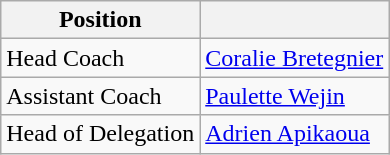<table class="wikitable">
<tr>
<th>Position</th>
<th></th>
</tr>
<tr>
<td>Head Coach</td>
<td> <a href='#'>Coralie Bretegnier</a></td>
</tr>
<tr>
<td>Assistant Coach</td>
<td> <a href='#'>Paulette Wejin</a></td>
</tr>
<tr>
<td>Head of Delegation</td>
<td> <a href='#'>Adrien Apikaoua</a></td>
</tr>
</table>
